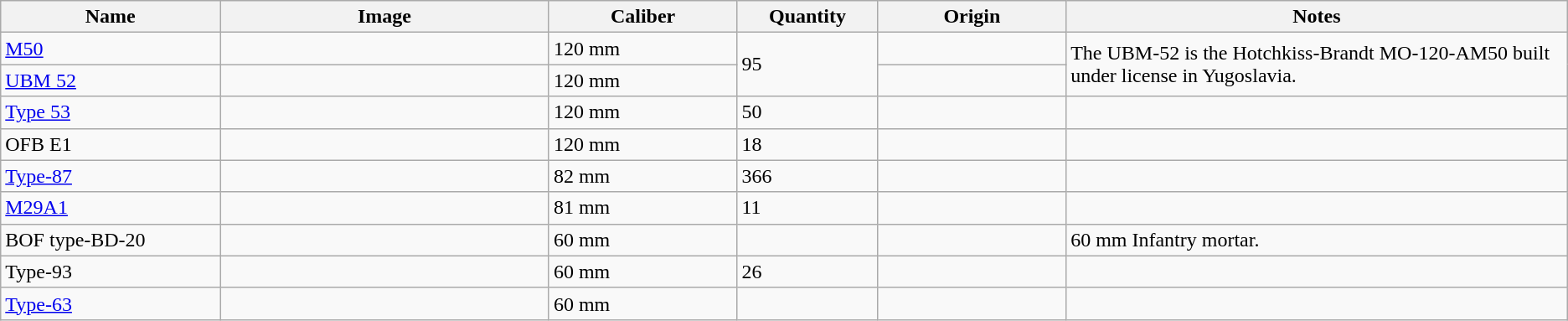<table class="wikitable">
<tr>
<th style="width: 14%;">Name</th>
<th style="width: 21%;">Image</th>
<th style="width: 12%;">Caliber</th>
<th style="width: 9%;">Quantity</th>
<th style="width: 12%;">Origin</th>
<th style="width: 32%;">Notes</th>
</tr>
<tr>
<td><a href='#'>M50</a></td>
<td></td>
<td>120 mm</td>
<td rowspan="2">95</td>
<td></td>
<td rowspan="2">The UBM-52 is the Hotchkiss-Brandt MO-120-AM50 built under license in Yugoslavia.</td>
</tr>
<tr>
<td><a href='#'>UBM 52</a></td>
<td></td>
<td>120 mm</td>
<td></td>
</tr>
<tr>
<td><a href='#'>Type 53</a></td>
<td></td>
<td>120 mm</td>
<td>50</td>
<td></td>
<td></td>
</tr>
<tr>
<td>OFB E1</td>
<td></td>
<td>120 mm</td>
<td>18</td>
<td></td>
<td></td>
</tr>
<tr>
<td><a href='#'>Type-87</a></td>
<td></td>
<td>82 mm</td>
<td>366</td>
<td></td>
<td></td>
</tr>
<tr>
<td><a href='#'>M29A1</a></td>
<td></td>
<td>81 mm</td>
<td>11</td>
<td></td>
<td></td>
</tr>
<tr>
<td>BOF type-BD-20</td>
<td></td>
<td>60 mm</td>
<td></td>
<td></td>
<td>60 mm Infantry mortar.</td>
</tr>
<tr>
<td>Type-93</td>
<td></td>
<td>60 mm</td>
<td>26</td>
<td></td>
<td></td>
</tr>
<tr>
<td><a href='#'>Type-63</a></td>
<td></td>
<td>60 mm</td>
<td></td>
<td></td>
<td></td>
</tr>
</table>
